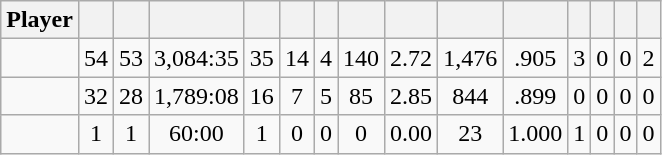<table class="wikitable sortable" style="text-align:center;">
<tr>
<th>Player</th>
<th></th>
<th></th>
<th></th>
<th></th>
<th></th>
<th></th>
<th></th>
<th></th>
<th></th>
<th></th>
<th></th>
<th></th>
<th></th>
<th></th>
</tr>
<tr>
<td></td>
<td>54</td>
<td>53</td>
<td>3,084:35</td>
<td>35</td>
<td>14</td>
<td>4</td>
<td>140</td>
<td>2.72</td>
<td>1,476</td>
<td>.905</td>
<td>3</td>
<td>0</td>
<td>0</td>
<td>2</td>
</tr>
<tr>
<td></td>
<td>32</td>
<td>28</td>
<td>1,789:08</td>
<td>16</td>
<td>7</td>
<td>5</td>
<td>85</td>
<td>2.85</td>
<td>844</td>
<td>.899</td>
<td>0</td>
<td>0</td>
<td>0</td>
<td>0</td>
</tr>
<tr>
<td></td>
<td>1</td>
<td>1</td>
<td>60:00</td>
<td>1</td>
<td>0</td>
<td>0</td>
<td>0</td>
<td>0.00</td>
<td>23</td>
<td>1.000</td>
<td>1</td>
<td>0</td>
<td>0</td>
<td>0</td>
</tr>
</table>
